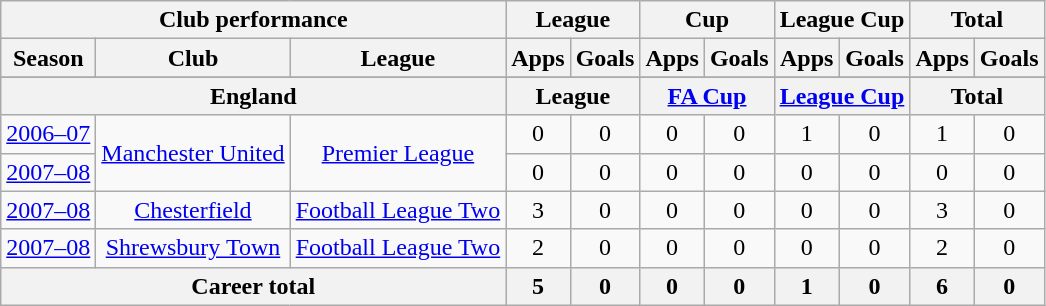<table class="wikitable" style="text-align:center">
<tr>
<th colspan=3>Club performance</th>
<th colspan=2>League</th>
<th colspan=2>Cup</th>
<th colspan=2>League Cup</th>
<th colspan=2>Total</th>
</tr>
<tr>
<th>Season</th>
<th>Club</th>
<th>League</th>
<th>Apps</th>
<th>Goals</th>
<th>Apps</th>
<th>Goals</th>
<th>Apps</th>
<th>Goals</th>
<th>Apps</th>
<th>Goals</th>
</tr>
<tr>
</tr>
<tr>
<th colspan=3>England</th>
<th colspan=2>League</th>
<th colspan=2><a href='#'>FA Cup</a></th>
<th colspan=2><a href='#'>League Cup</a></th>
<th colspan=2>Total</th>
</tr>
<tr>
<td><a href='#'>2006–07</a></td>
<td rowspan="2"><a href='#'>Manchester United</a></td>
<td rowspan="2"><a href='#'>Premier League</a></td>
<td>0</td>
<td>0</td>
<td>0</td>
<td>0</td>
<td>1</td>
<td>0</td>
<td>1</td>
<td>0</td>
</tr>
<tr>
<td><a href='#'>2007–08</a></td>
<td>0</td>
<td>0</td>
<td>0</td>
<td>0</td>
<td>0</td>
<td>0</td>
<td>0</td>
<td>0</td>
</tr>
<tr>
<td><a href='#'>2007–08</a></td>
<td><a href='#'>Chesterfield</a></td>
<td><a href='#'>Football League Two</a></td>
<td>3</td>
<td>0</td>
<td>0</td>
<td>0</td>
<td>0</td>
<td>0</td>
<td>3</td>
<td>0</td>
</tr>
<tr>
<td><a href='#'>2007–08</a></td>
<td><a href='#'>Shrewsbury Town</a></td>
<td><a href='#'>Football League Two</a></td>
<td>2</td>
<td>0</td>
<td>0</td>
<td>0</td>
<td>0</td>
<td>0</td>
<td>2</td>
<td>0</td>
</tr>
<tr>
<th colspan=3>Career total</th>
<th>5</th>
<th>0</th>
<th>0</th>
<th>0</th>
<th>1</th>
<th>0</th>
<th>6</th>
<th>0</th>
</tr>
</table>
